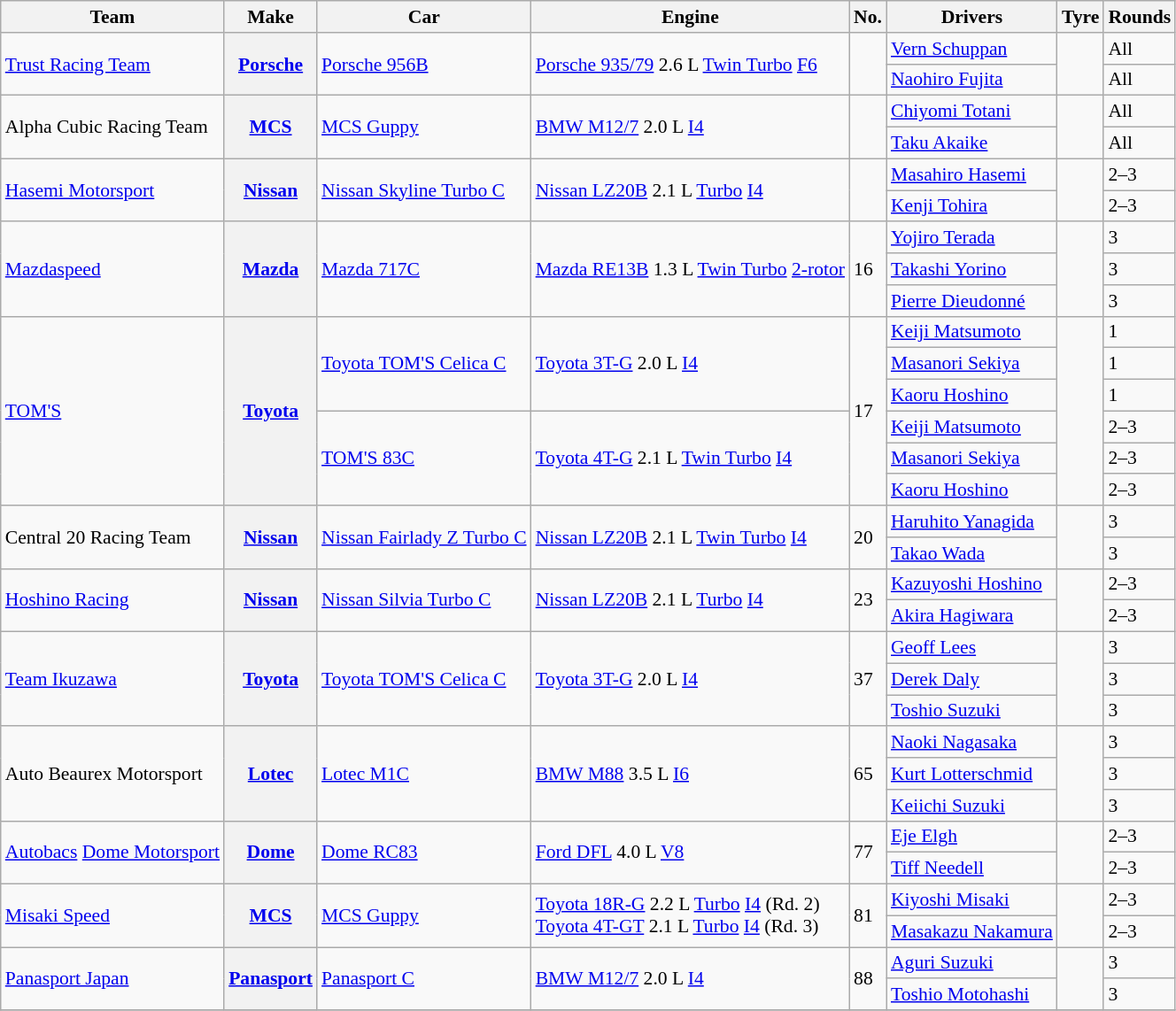<table class="wikitable" style="font-size: 90%;">
<tr>
<th>Team</th>
<th>Make</th>
<th>Car</th>
<th>Engine</th>
<th>No.</th>
<th>Drivers</th>
<th>Tyre</th>
<th>Rounds</th>
</tr>
<tr>
<td rowspan=2><a href='#'>Trust Racing Team</a></td>
<th rowspan=2><a href='#'>Porsche</a></th>
<td rowspan=2><a href='#'>Porsche 956B</a></td>
<td rowspan=2><a href='#'>Porsche 935/79</a> 2.6 L <a href='#'>Twin Turbo</a> <a href='#'>F6</a></td>
<td rowspan=2></td>
<td> <a href='#'>Vern Schuppan</a></td>
<td align=center rowspan=2></td>
<td>All</td>
</tr>
<tr>
<td> <a href='#'>Naohiro Fujita</a></td>
<td>All</td>
</tr>
<tr>
<td rowspan=2>Alpha Cubic Racing Team</td>
<th rowspan=2><a href='#'>MCS</a></th>
<td rowspan=2><a href='#'>MCS Guppy</a></td>
<td rowspan=2><a href='#'>BMW M12/7</a> 2.0 L <a href='#'>I4</a></td>
<td rowspan=2></td>
<td> <a href='#'>Chiyomi Totani</a></td>
<td align=center rowspan=2></td>
<td>All</td>
</tr>
<tr>
<td> <a href='#'>Taku Akaike</a></td>
<td>All</td>
</tr>
<tr>
<td rowspan=2><a href='#'>Hasemi Motorsport</a></td>
<th rowspan=2><a href='#'>Nissan</a></th>
<td rowspan=2><a href='#'>Nissan Skyline Turbo C</a></td>
<td rowspan=2><a href='#'>Nissan LZ20B</a> 2.1 L <a href='#'>Turbo</a> <a href='#'>I4</a></td>
<td rowspan=2></td>
<td> <a href='#'>Masahiro Hasemi</a></td>
<td align=center rowspan=2></td>
<td>2–3</td>
</tr>
<tr>
<td> <a href='#'>Kenji Tohira</a></td>
<td>2–3</td>
</tr>
<tr>
<td rowspan=3><a href='#'>Mazdaspeed</a></td>
<th rowspan=3><a href='#'>Mazda</a></th>
<td rowspan=3><a href='#'>Mazda 717C</a></td>
<td rowspan=3><a href='#'>Mazda RE13B</a> 1.3 L <a href='#'>Twin Turbo</a> <a href='#'>2-rotor</a></td>
<td rowspan=3>16</td>
<td> <a href='#'>Yojiro Terada</a></td>
<td align=center rowspan=3></td>
<td>3</td>
</tr>
<tr>
<td> <a href='#'>Takashi Yorino</a></td>
<td>3</td>
</tr>
<tr>
<td> <a href='#'>Pierre Dieudonné</a></td>
<td>3</td>
</tr>
<tr>
<td rowspan=6><a href='#'>TOM'S</a></td>
<th rowspan=6><a href='#'>Toyota</a></th>
<td rowspan=3><a href='#'>Toyota TOM'S Celica C</a></td>
<td rowspan=3><a href='#'>Toyota 3T-G</a> 2.0 L <a href='#'>I4</a></td>
<td rowspan=6>17</td>
<td> <a href='#'>Keiji Matsumoto</a></td>
<td align=center rowspan=6></td>
<td>1</td>
</tr>
<tr>
<td> <a href='#'>Masanori Sekiya</a></td>
<td>1</td>
</tr>
<tr>
<td> <a href='#'>Kaoru Hoshino</a></td>
<td>1</td>
</tr>
<tr>
<td rowspan=3><a href='#'>TOM'S 83C</a></td>
<td rowspan=3><a href='#'>Toyota 4T-G</a> 2.1 L <a href='#'>Twin Turbo</a> <a href='#'>I4</a></td>
<td> <a href='#'>Keiji Matsumoto</a></td>
<td>2–3</td>
</tr>
<tr>
<td> <a href='#'>Masanori Sekiya</a></td>
<td>2–3</td>
</tr>
<tr>
<td> <a href='#'>Kaoru Hoshino</a></td>
<td>2–3</td>
</tr>
<tr>
<td rowspan=2>Central 20 Racing Team</td>
<th rowspan=2><a href='#'>Nissan</a></th>
<td rowspan=2><a href='#'>Nissan Fairlady Z Turbo C</a></td>
<td rowspan=2><a href='#'>Nissan LZ20B</a> 2.1 L <a href='#'>Twin Turbo</a> <a href='#'>I4</a></td>
<td rowspan=2>20</td>
<td> <a href='#'>Haruhito Yanagida</a></td>
<td align=center rowspan=2></td>
<td>3</td>
</tr>
<tr>
<td> <a href='#'>Takao Wada</a></td>
<td>3</td>
</tr>
<tr>
<td rowspan=2><a href='#'>Hoshino Racing</a></td>
<th rowspan=2><a href='#'>Nissan</a></th>
<td rowspan=2><a href='#'>Nissan Silvia Turbo C</a></td>
<td rowspan=2><a href='#'>Nissan LZ20B</a> 2.1 L <a href='#'>Turbo</a> <a href='#'>I4</a></td>
<td rowspan=2>23</td>
<td> <a href='#'>Kazuyoshi Hoshino</a></td>
<td align=center rowspan=2></td>
<td>2–3</td>
</tr>
<tr>
<td> <a href='#'>Akira Hagiwara</a></td>
<td>2–3</td>
</tr>
<tr>
<td rowspan=3><a href='#'>Team Ikuzawa</a></td>
<th rowspan=3><a href='#'>Toyota</a></th>
<td rowspan=3><a href='#'>Toyota TOM'S Celica C</a></td>
<td rowspan=3><a href='#'>Toyota 3T-G</a> 2.0 L <a href='#'>I4</a></td>
<td rowspan=3>37</td>
<td> <a href='#'>Geoff Lees</a></td>
<td align=center rowspan=3></td>
<td>3</td>
</tr>
<tr>
<td> <a href='#'>Derek Daly</a></td>
<td>3</td>
</tr>
<tr>
<td> <a href='#'>Toshio Suzuki</a></td>
<td>3</td>
</tr>
<tr>
<td rowspan=3>Auto Beaurex Motorsport</td>
<th rowspan=3><a href='#'>Lotec</a></th>
<td rowspan=3><a href='#'>Lotec M1C</a></td>
<td rowspan=3><a href='#'>BMW M88</a> 3.5 L <a href='#'>I6</a></td>
<td rowspan=3>65</td>
<td> <a href='#'>Naoki Nagasaka</a></td>
<td align=center rowspan=3></td>
<td>3</td>
</tr>
<tr>
<td> <a href='#'>Kurt Lotterschmid</a></td>
<td>3</td>
</tr>
<tr>
<td> <a href='#'>Keiichi Suzuki</a></td>
<td>3</td>
</tr>
<tr>
<td rowspan=2><a href='#'>Autobacs</a> <a href='#'>Dome Motorsport</a></td>
<th rowspan=2><a href='#'>Dome</a></th>
<td rowspan=2><a href='#'>Dome RC83</a></td>
<td rowspan=2><a href='#'>Ford DFL</a> 4.0 L <a href='#'>V8</a></td>
<td rowspan=2>77</td>
<td> <a href='#'>Eje Elgh</a></td>
<td align=center rowspan=2></td>
<td>2–3</td>
</tr>
<tr>
<td> <a href='#'>Tiff Needell</a></td>
<td>2–3</td>
</tr>
<tr>
<td rowspan=2><a href='#'>Misaki Speed</a></td>
<th rowspan=2><a href='#'>MCS</a></th>
<td rowspan=2><a href='#'>MCS Guppy</a></td>
<td rowspan=2><a href='#'>Toyota 18R-G</a> 2.2 L <a href='#'>Turbo</a> <a href='#'>I4</a> (Rd. 2)<br><a href='#'>Toyota 4T-GT</a> 2.1 L <a href='#'>Turbo</a> <a href='#'>I4</a> (Rd. 3)</td>
<td rowspan=2>81</td>
<td> <a href='#'>Kiyoshi Misaki</a></td>
<td align=center rowspan=2></td>
<td>2–3</td>
</tr>
<tr>
<td> <a href='#'>Masakazu Nakamura</a></td>
<td>2–3</td>
</tr>
<tr>
<td rowspan=2><a href='#'>Panasport Japan</a></td>
<th rowspan=2><a href='#'>Panasport</a></th>
<td rowspan=2><a href='#'>Panasport C</a></td>
<td rowspan=2><a href='#'>BMW M12/7</a> 2.0 L <a href='#'>I4</a></td>
<td rowspan=2>88</td>
<td> <a href='#'>Aguri Suzuki</a></td>
<td align=center rowspan=2></td>
<td>3</td>
</tr>
<tr>
<td> <a href='#'>Toshio Motohashi</a></td>
<td>3</td>
</tr>
<tr>
</tr>
</table>
